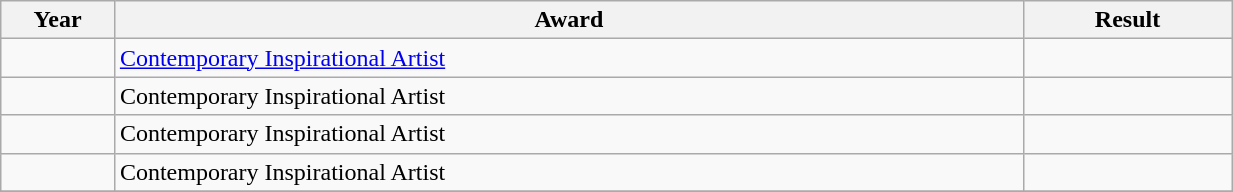<table class="wikitable" width="65%">
<tr>
<th scope=col width="6%">Year</th>
<th scope=col width="48%">Award</th>
<th scope=col width="11%">Result</th>
</tr>
<tr>
<td></td>
<td><a href='#'>Contemporary Inspirational Artist</a></td>
<td></td>
</tr>
<tr>
<td></td>
<td>Contemporary Inspirational Artist</td>
<td></td>
</tr>
<tr>
<td></td>
<td>Contemporary Inspirational Artist</td>
<td></td>
</tr>
<tr>
<td></td>
<td>Contemporary Inspirational Artist</td>
<td></td>
</tr>
<tr>
</tr>
</table>
